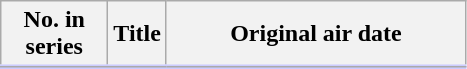<table class="wikitable">
<tr style="border-bottom: 3px solid #CCF;">
<th style="width:4em;">No. in series</th>
<th>Title</th>
<th style="width:12em;">Original air date</th>
</tr>
<tr>
</tr>
</table>
